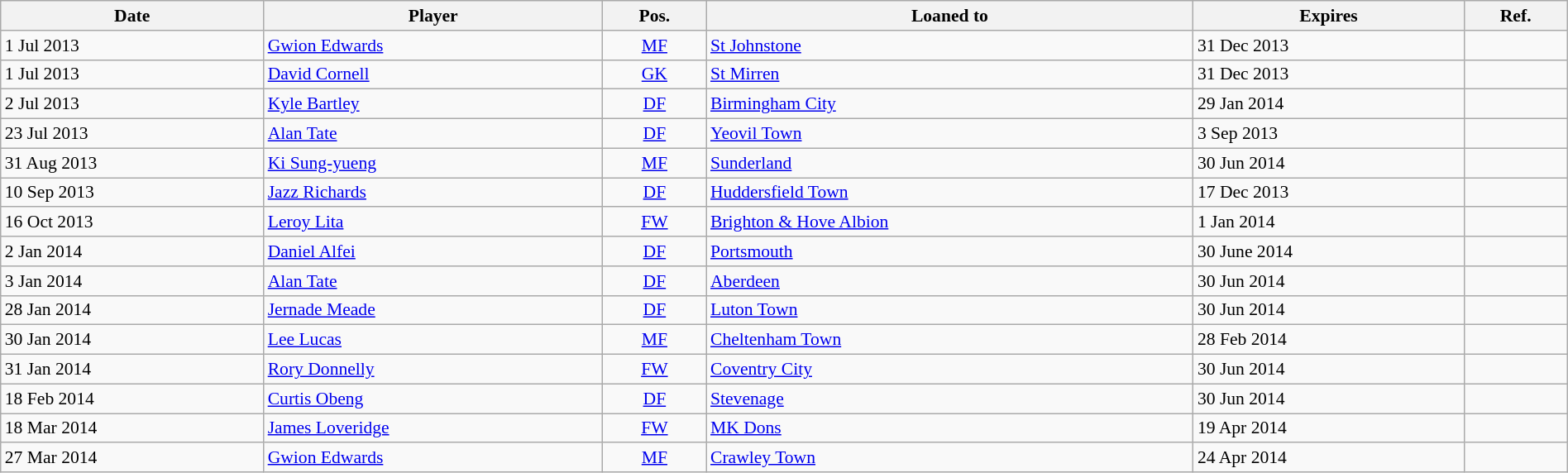<table class="wikitable"  style="font-size:90%; width:100%;">
<tr>
<th>Date</th>
<th>Player</th>
<th>Pos.</th>
<th>Loaned to</th>
<th>Expires</th>
<th>Ref.</th>
</tr>
<tr>
<td>1 Jul 2013</td>
<td> <a href='#'>Gwion Edwards</a></td>
<td style="text-align:center;"><a href='#'>MF</a></td>
<td> <a href='#'>St Johnstone</a></td>
<td>31 Dec 2013</td>
<td></td>
</tr>
<tr>
<td>1 Jul 2013</td>
<td> <a href='#'>David Cornell</a></td>
<td style="text-align:center;"><a href='#'>GK</a></td>
<td> <a href='#'>St Mirren</a></td>
<td>31 Dec 2013</td>
<td></td>
</tr>
<tr>
<td>2 Jul 2013</td>
<td> <a href='#'>Kyle Bartley</a></td>
<td style="text-align:center;"><a href='#'>DF</a></td>
<td> <a href='#'>Birmingham City</a></td>
<td>29 Jan 2014</td>
<td></td>
</tr>
<tr>
<td>23 Jul 2013</td>
<td> <a href='#'>Alan Tate</a></td>
<td style="text-align:center;"><a href='#'>DF</a></td>
<td> <a href='#'>Yeovil Town</a></td>
<td>3 Sep 2013</td>
<td></td>
</tr>
<tr>
<td>31 Aug 2013</td>
<td> <a href='#'>Ki Sung-yueng</a></td>
<td style="text-align:center;"><a href='#'>MF</a></td>
<td> <a href='#'>Sunderland</a></td>
<td>30 Jun 2014</td>
<td></td>
</tr>
<tr>
<td>10 Sep 2013</td>
<td> <a href='#'>Jazz Richards</a></td>
<td style="text-align:center;"><a href='#'>DF</a></td>
<td> <a href='#'>Huddersfield Town</a></td>
<td>17 Dec 2013</td>
<td></td>
</tr>
<tr>
<td>16 Oct 2013</td>
<td> <a href='#'>Leroy Lita</a></td>
<td style="text-align:center;"><a href='#'>FW</a></td>
<td> <a href='#'>Brighton & Hove Albion</a></td>
<td>1 Jan 2014</td>
<td></td>
</tr>
<tr>
<td>2 Jan 2014</td>
<td> <a href='#'>Daniel Alfei</a></td>
<td style="text-align:center;"><a href='#'>DF</a></td>
<td> <a href='#'>Portsmouth</a></td>
<td>30 June 2014</td>
<td></td>
</tr>
<tr>
<td>3 Jan 2014</td>
<td> <a href='#'>Alan Tate</a></td>
<td style="text-align:center;"><a href='#'>DF</a></td>
<td> <a href='#'>Aberdeen</a></td>
<td>30 Jun 2014</td>
<td></td>
</tr>
<tr>
<td>28 Jan 2014</td>
<td> <a href='#'>Jernade Meade</a></td>
<td style="text-align:center;"><a href='#'>DF</a></td>
<td> <a href='#'>Luton Town</a></td>
<td>30 Jun 2014</td>
<td></td>
</tr>
<tr>
<td>30 Jan 2014</td>
<td> <a href='#'>Lee Lucas</a></td>
<td style="text-align:center;"><a href='#'>MF</a></td>
<td> <a href='#'>Cheltenham Town</a></td>
<td>28 Feb 2014</td>
<td></td>
</tr>
<tr>
<td>31 Jan 2014</td>
<td> <a href='#'>Rory Donnelly</a></td>
<td style="text-align:center;"><a href='#'>FW</a></td>
<td> <a href='#'>Coventry City</a></td>
<td>30 Jun 2014</td>
<td></td>
</tr>
<tr>
<td>18 Feb 2014</td>
<td> <a href='#'>Curtis Obeng</a></td>
<td style="text-align:center;"><a href='#'>DF</a></td>
<td> <a href='#'>Stevenage</a></td>
<td>30 Jun 2014</td>
<td></td>
</tr>
<tr>
<td>18 Mar 2014</td>
<td> <a href='#'>James Loveridge</a></td>
<td style="text-align:center;"><a href='#'>FW</a></td>
<td> <a href='#'>MK Dons</a></td>
<td>19 Apr 2014</td>
<td></td>
</tr>
<tr>
<td>27 Mar 2014</td>
<td> <a href='#'>Gwion Edwards</a></td>
<td style="text-align:center;"><a href='#'>MF</a></td>
<td> <a href='#'>Crawley Town</a></td>
<td>24 Apr 2014</td>
<td></td>
</tr>
</table>
